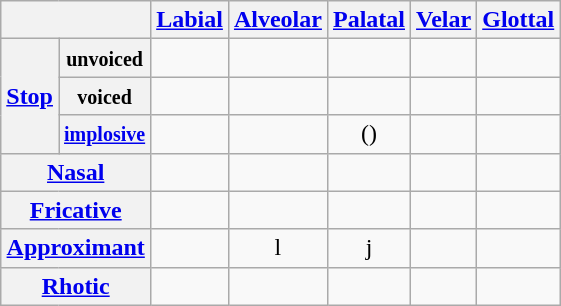<table class="wikitable" style="text-align: center">
<tr>
<th colspan="2"></th>
<th scope="col"><a href='#'>Labial</a></th>
<th scope="col"><a href='#'>Alveolar</a></th>
<th scope="col"><a href='#'>Palatal</a></th>
<th scope="col"><a href='#'>Velar</a></th>
<th scope="col"><a href='#'>Glottal</a></th>
</tr>
<tr>
<th rowspan="3" scope="row"><a href='#'>Stop</a></th>
<th scope="row"><small>unvoiced</small></th>
<td></td>
<td></td>
<td></td>
<td></td>
<td></td>
</tr>
<tr>
<th scope="row"><small>voiced</small></th>
<td></td>
<td></td>
<td></td>
<td></td>
<td></td>
</tr>
<tr>
<th scope="row"><small><a href='#'>implosive</a></small></th>
<td></td>
<td></td>
<td>()</td>
<td></td>
<td></td>
</tr>
<tr>
<th colspan="2" scope="row"><a href='#'>Nasal</a></th>
<td></td>
<td></td>
<td></td>
<td></td>
<td></td>
</tr>
<tr>
<th colspan="2" scope="row"><a href='#'>Fricative</a></th>
<td></td>
<td></td>
<td></td>
<td></td>
<td></td>
</tr>
<tr>
<th colspan="2" scope="row"><a href='#'>Approximant</a></th>
<td></td>
<td>l</td>
<td>j</td>
<td></td>
<td></td>
</tr>
<tr>
<th colspan="2" scope="row"><a href='#'>Rhotic</a></th>
<td></td>
<td></td>
<td></td>
<td></td>
<td></td>
</tr>
</table>
